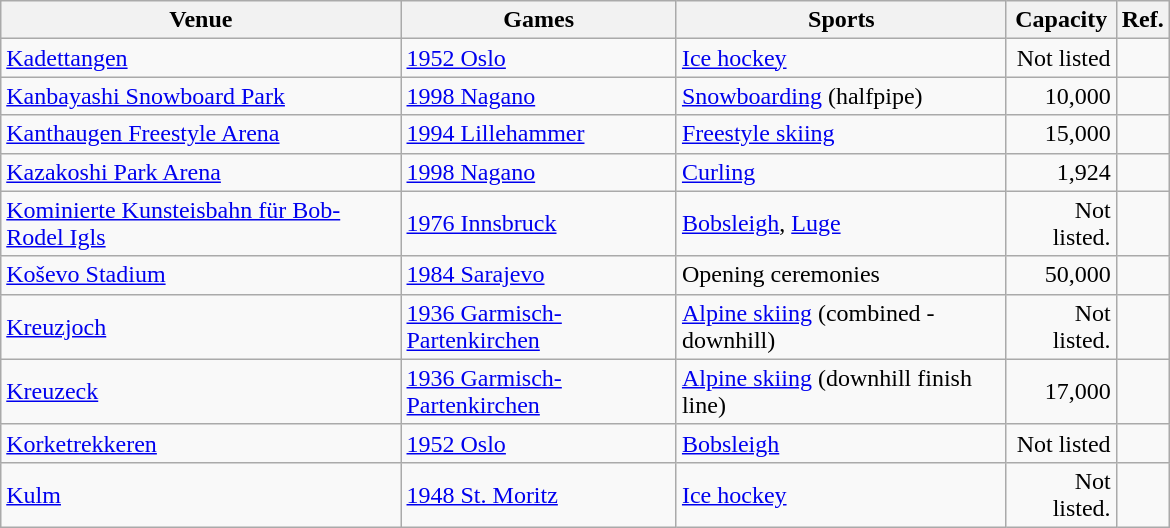<table class="wikitable sortable" width=780px>
<tr>
<th>Venue</th>
<th>Games</th>
<th>Sports</th>
<th>Capacity</th>
<th>Ref.</th>
</tr>
<tr>
<td><a href='#'>Kadettangen</a></td>
<td><a href='#'>1952 Oslo</a></td>
<td><a href='#'>Ice hockey</a></td>
<td align="right">Not listed</td>
<td align=center></td>
</tr>
<tr>
<td><a href='#'>Kanbayashi Snowboard Park</a></td>
<td><a href='#'>1998 Nagano</a></td>
<td><a href='#'>Snowboarding</a> (halfpipe)</td>
<td align="right">10,000</td>
<td align=center></td>
</tr>
<tr>
<td><a href='#'>Kanthaugen Freestyle Arena</a></td>
<td><a href='#'>1994 Lillehammer</a></td>
<td><a href='#'>Freestyle skiing</a></td>
<td align="right">15,000</td>
<td align=center></td>
</tr>
<tr>
<td><a href='#'>Kazakoshi Park Arena</a></td>
<td><a href='#'>1998 Nagano</a></td>
<td><a href='#'>Curling</a></td>
<td align="right">1,924</td>
<td align=center></td>
</tr>
<tr>
<td><a href='#'>Kominierte Kunsteisbahn für Bob-Rodel Igls</a></td>
<td><a href='#'>1976 Innsbruck</a></td>
<td><a href='#'>Bobsleigh</a>, <a href='#'>Luge</a></td>
<td align="right">Not listed.</td>
<td align=center></td>
</tr>
<tr>
<td><a href='#'>Koševo Stadium</a></td>
<td><a href='#'>1984 Sarajevo</a></td>
<td>Opening ceremonies</td>
<td align="right">50,000</td>
<td align=center></td>
</tr>
<tr>
<td><a href='#'>Kreuzjoch</a></td>
<td><a href='#'>1936 Garmisch-Partenkirchen</a></td>
<td><a href='#'>Alpine skiing</a> (combined - downhill)</td>
<td align="right">Not listed.</td>
<td align=center></td>
</tr>
<tr>
<td><a href='#'>Kreuzeck</a></td>
<td><a href='#'>1936 Garmisch-Partenkirchen</a></td>
<td><a href='#'>Alpine skiing</a> (downhill finish line)</td>
<td align="right">17,000</td>
<td align=center></td>
</tr>
<tr>
<td><a href='#'>Korketrekkeren</a></td>
<td><a href='#'>1952 Oslo</a></td>
<td><a href='#'>Bobsleigh</a></td>
<td align="right">Not listed</td>
<td align=center></td>
</tr>
<tr>
<td><a href='#'>Kulm</a></td>
<td><a href='#'>1948 St. Moritz</a></td>
<td><a href='#'>Ice hockey</a></td>
<td align="right">Not listed.</td>
<td align=center></td>
</tr>
</table>
